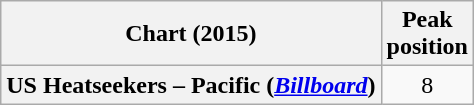<table class="wikitable plainrowheaders" style="text-align:center">
<tr>
<th scope="col">Chart (2015)</th>
<th scope="col">Peak<br> position</th>
</tr>
<tr>
<th scope="row">US Heatseekers – Pacific (<em><a href='#'>Billboard</a></em>)</th>
<td>8</td>
</tr>
</table>
